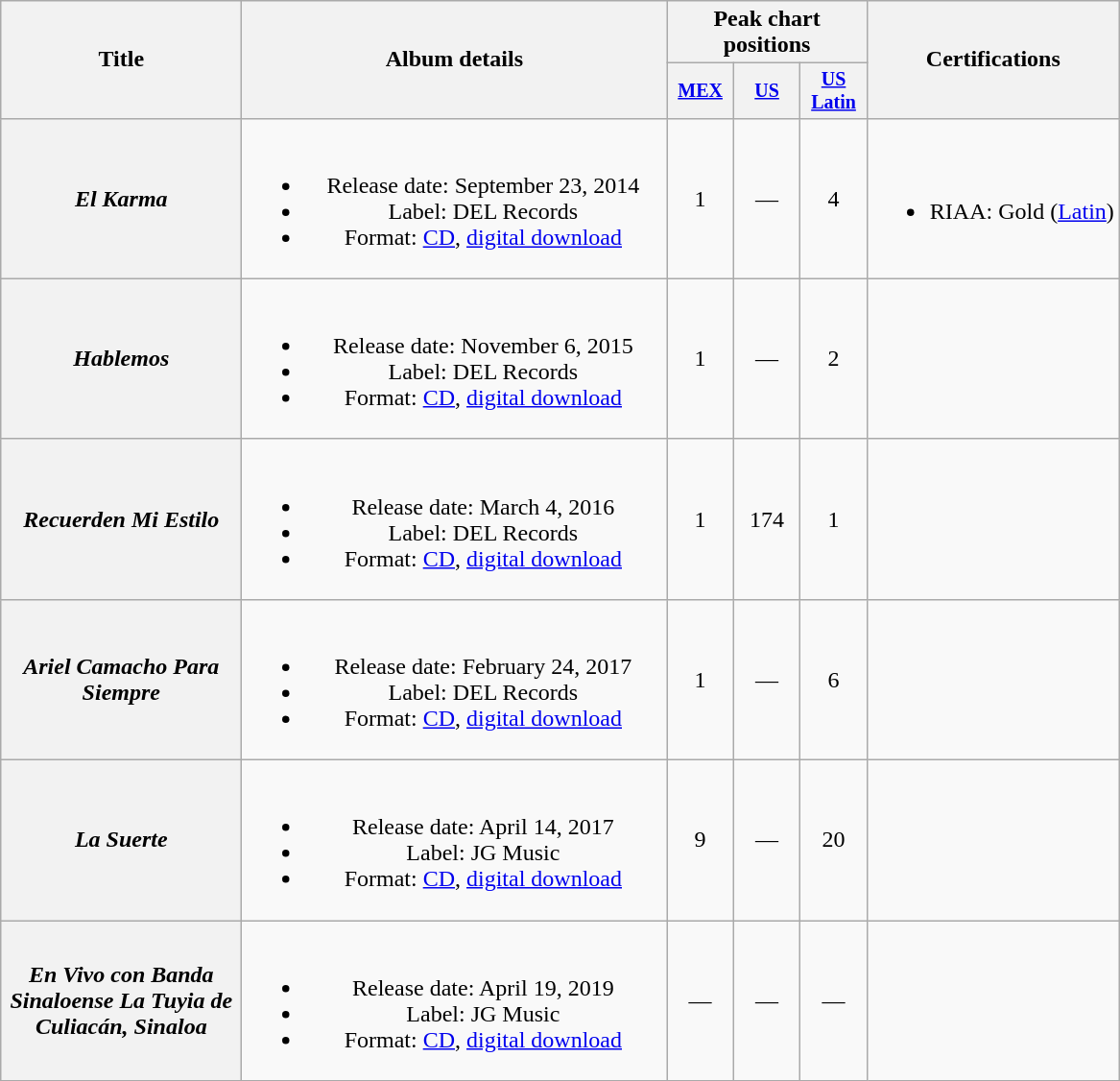<table class="wikitable plainrowheaders" style="text-align:center">
<tr>
<th scope="col" rowspan="2" style="width:10em;">Title</th>
<th scope="col" rowspan="2" style="width:18em;">Album details</th>
<th scope="col" colspan="3">Peak chart positions</th>
<th rowspan="2">Certifications</th>
</tr>
<tr style="font-size:smaller;">
<th scope="col" style="width:3em;"><a href='#'>MEX</a><br></th>
<th scope="col" style="width:3em;"><a href='#'>US</a><br></th>
<th scope="col" style="width:3em;"><a href='#'>US<br>Latin</a><br></th>
</tr>
<tr>
<th scope="row"><em>El Karma</em></th>
<td><br><ul><li>Release date: September 23, 2014</li><li>Label: DEL Records</li><li>Format: <a href='#'>CD</a>, <a href='#'>digital download</a></li></ul></td>
<td>1</td>
<td>—</td>
<td>4</td>
<td><br><ul><li>RIAA: Gold (<a href='#'>Latin</a>)</li></ul></td>
</tr>
<tr>
<th scope="row"><em>Hablemos</em></th>
<td><br><ul><li>Release date: November 6, 2015</li><li>Label: DEL Records</li><li>Format: <a href='#'>CD</a>, <a href='#'>digital download</a></li></ul></td>
<td>1</td>
<td>—</td>
<td>2</td>
<td></td>
</tr>
<tr>
<th scope="row"><em>Recuerden Mi Estilo</em></th>
<td><br><ul><li>Release date: March 4, 2016</li><li>Label: DEL Records</li><li>Format: <a href='#'>CD</a>, <a href='#'>digital download</a></li></ul></td>
<td>1</td>
<td>174</td>
<td>1</td>
<td></td>
</tr>
<tr>
<th scope="row"><em>Ariel Camacho Para Siempre</em></th>
<td><br><ul><li>Release date: February 24, 2017</li><li>Label: DEL Records</li><li>Format: <a href='#'>CD</a>, <a href='#'>digital download</a></li></ul></td>
<td>1</td>
<td>—</td>
<td>6</td>
<td></td>
</tr>
<tr>
<th scope="row"><em>La Suerte</em></th>
<td><br><ul><li>Release date: April 14, 2017</li><li>Label: JG Music</li><li>Format: <a href='#'>CD</a>, <a href='#'>digital download</a></li></ul></td>
<td>9</td>
<td>—</td>
<td>20</td>
<td></td>
</tr>
<tr>
<th scope="row"><em>En Vivo con Banda Sinaloense La Tuyia de Culiacán, Sinaloa</em></th>
<td><br><ul><li>Release date: April 19, 2019</li><li>Label: JG Music</li><li>Format: <a href='#'>CD</a>, <a href='#'>digital download</a></li></ul></td>
<td>—</td>
<td>—</td>
<td>—</td>
<td></td>
</tr>
</table>
